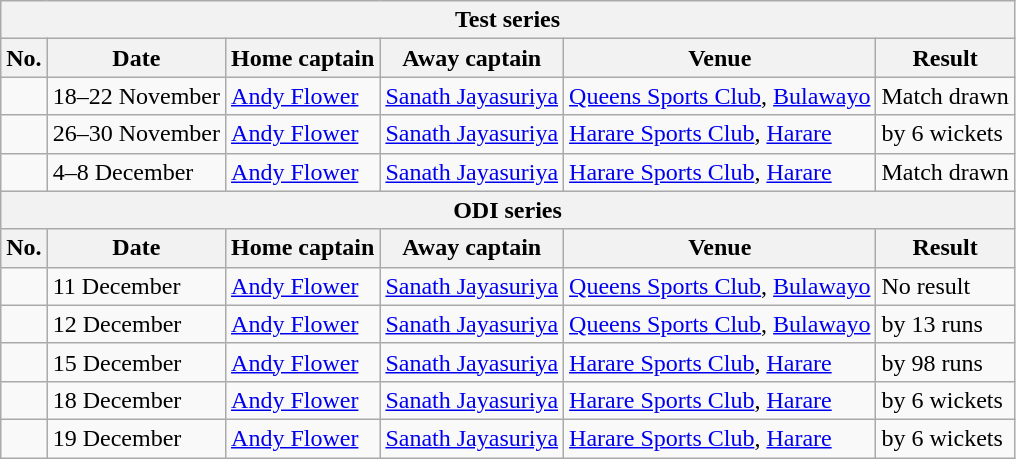<table class="wikitable">
<tr>
<th colspan="9">Test series</th>
</tr>
<tr>
<th>No.</th>
<th>Date</th>
<th>Home captain</th>
<th>Away captain</th>
<th>Venue</th>
<th>Result</th>
</tr>
<tr>
<td></td>
<td>18–22 November</td>
<td><a href='#'>Andy Flower</a></td>
<td><a href='#'>Sanath Jayasuriya</a></td>
<td><a href='#'>Queens Sports Club</a>, <a href='#'>Bulawayo</a></td>
<td>Match drawn</td>
</tr>
<tr>
<td></td>
<td>26–30 November</td>
<td><a href='#'>Andy Flower</a></td>
<td><a href='#'>Sanath Jayasuriya</a></td>
<td><a href='#'>Harare Sports Club</a>, <a href='#'>Harare</a></td>
<td> by 6 wickets</td>
</tr>
<tr>
<td></td>
<td>4–8 December</td>
<td><a href='#'>Andy Flower</a></td>
<td><a href='#'>Sanath Jayasuriya</a></td>
<td><a href='#'>Harare Sports Club</a>, <a href='#'>Harare</a></td>
<td>Match drawn</td>
</tr>
<tr>
<th colspan="9">ODI series</th>
</tr>
<tr>
<th>No.</th>
<th>Date</th>
<th>Home captain</th>
<th>Away captain</th>
<th>Venue</th>
<th>Result</th>
</tr>
<tr>
<td></td>
<td>11 December</td>
<td><a href='#'>Andy Flower</a></td>
<td><a href='#'>Sanath Jayasuriya</a></td>
<td><a href='#'>Queens Sports Club</a>, <a href='#'>Bulawayo</a></td>
<td>No result</td>
</tr>
<tr>
<td></td>
<td>12 December</td>
<td><a href='#'>Andy Flower</a></td>
<td><a href='#'>Sanath Jayasuriya</a></td>
<td><a href='#'>Queens Sports Club</a>, <a href='#'>Bulawayo</a></td>
<td> by 13 runs</td>
</tr>
<tr>
<td></td>
<td>15 December</td>
<td><a href='#'>Andy Flower</a></td>
<td><a href='#'>Sanath Jayasuriya</a></td>
<td><a href='#'>Harare Sports Club</a>, <a href='#'>Harare</a></td>
<td> by 98 runs</td>
</tr>
<tr>
<td></td>
<td>18 December</td>
<td><a href='#'>Andy Flower</a></td>
<td><a href='#'>Sanath Jayasuriya</a></td>
<td><a href='#'>Harare Sports Club</a>, <a href='#'>Harare</a></td>
<td> by 6 wickets</td>
</tr>
<tr>
<td></td>
<td>19 December</td>
<td><a href='#'>Andy Flower</a></td>
<td><a href='#'>Sanath Jayasuriya</a></td>
<td><a href='#'>Harare Sports Club</a>, <a href='#'>Harare</a></td>
<td> by 6 wickets</td>
</tr>
</table>
